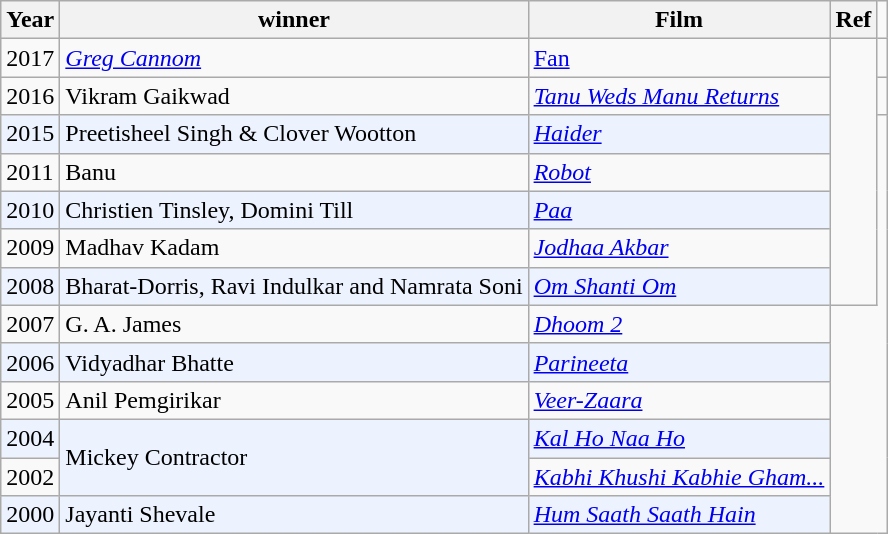<table class="wikitable sortable">
<tr>
<th>Year</th>
<th>winner</th>
<th>Film</th>
<th>Ref</th>
</tr>
<tr>
<td rowspan="1">2017</td>
<td><em><a href='#'>Greg Cannom</a></em></td>
<td><a href='#'> Fan</a></td>
<td rowspan=7></td>
<td></td>
</tr>
<tr>
<td>2016</td>
<td>Vikram Gaikwad</td>
<td><em><a href='#'>Tanu Weds Manu Returns</a></em></td>
<td></td>
</tr>
<tr bgcolor=#edf3fe>
<td>2015</td>
<td>Preetisheel Singh & Clover Wootton</td>
<td><em><a href='#'>Haider</a></em></td>
</tr>
<tr>
<td>2011</td>
<td>Banu</td>
<td><em><a href='#'>Robot</a></em></td>
</tr>
<tr bgcolor=#edf3fe>
<td>2010</td>
<td>Christien Tinsley, Domini Till</td>
<td><em><a href='#'>Paa</a></em></td>
</tr>
<tr>
<td>2009</td>
<td>Madhav Kadam</td>
<td><em><a href='#'>Jodhaa Akbar</a></em></td>
</tr>
<tr bgcolor=#edf3fe>
<td>2008</td>
<td>Bharat-Dorris, Ravi Indulkar and Namrata Soni</td>
<td><em><a href='#'>Om Shanti Om</a></em></td>
</tr>
<tr>
<td>2007</td>
<td>G. A. James</td>
<td><em><a href='#'>Dhoom 2</a></em></td>
</tr>
<tr bgcolor=#edf3fe>
<td>2006</td>
<td>Vidyadhar Bhatte</td>
<td><em><a href='#'>Parineeta</a></em></td>
</tr>
<tr>
<td>2005</td>
<td>Anil Pemgirikar</td>
<td><em><a href='#'>Veer-Zaara</a></em></td>
</tr>
<tr bgcolor=#edf3fe>
<td>2004</td>
<td rowspan="2">Mickey Contractor</td>
<td><em><a href='#'>Kal Ho Naa Ho</a></em></td>
</tr>
<tr>
<td>2002</td>
<td><em><a href='#'>Kabhi Khushi Kabhie Gham...</a></em></td>
</tr>
<tr bgcolor=#edf3fe>
<td>2000</td>
<td>Jayanti Shevale</td>
<td><em><a href='#'>Hum Saath Saath Hain</a></em> </td>
</tr>
</table>
